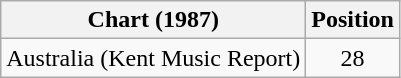<table class="wikitable">
<tr>
<th>Chart (1987)</th>
<th>Position</th>
</tr>
<tr>
<td>Australia (Kent Music Report)</td>
<td align="center">28</td>
</tr>
</table>
